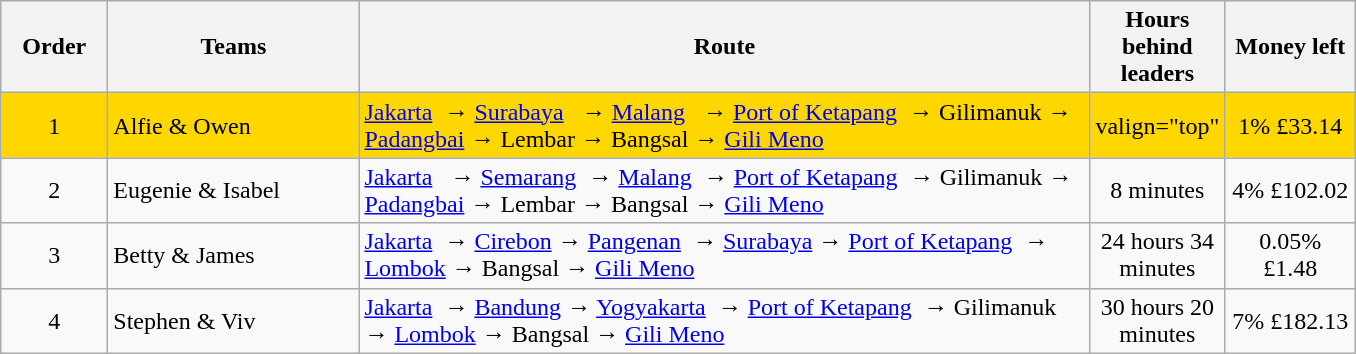<table class="wikitable sortable" style="text-align:center">
<tr>
<th style="width:4em">Order</th>
<th style="width:10em">Teams</th>
<th style="width:30em">Route</th>
<th style="width:5em">Hours behind leaders</th>
<th style="width:5em">Money left</th>
</tr>
<tr style=background:gold>
<td>1</td>
<td style="text-align:left">Alfie & Owen</td>
<td style="text-align:left"><a href='#'>Jakarta</a>  → <a href='#'>Surabaya</a>    → <a href='#'>Malang</a>   → <a href='#'>Port of Ketapang</a>  → Gilimanuk  → <a href='#'>Padangbai</a>  → Lembar  → Bangsal  → <a href='#'>Gili Meno</a></td>
<td>valign="top" </td>
<td>1%  £33.14</td>
</tr>
<tr>
<td>2</td>
<td style="text-align:left">Eugenie & Isabel</td>
<td style="text-align:left"><a href='#'>Jakarta</a>   → <a href='#'>Semarang</a>   → <a href='#'>Malang</a>   → <a href='#'>Port of Ketapang</a>  → Gilimanuk   → <a href='#'>Padangbai</a>  → Lembar  → Bangsal  → <a href='#'>Gili Meno</a></td>
<td>8 minutes</td>
<td>4% £102.02</td>
</tr>
<tr>
<td>3</td>
<td style="text-align:left">Betty & James</td>
<td style="text-align:left"><a href='#'>Jakarta</a>  → <a href='#'>Cirebon</a>  → <a href='#'>Pangenan</a>  → <a href='#'>Surabaya</a>   → <a href='#'>Port of Ketapang</a>  →  <a href='#'>Lombok</a> → Bangsal  → <a href='#'>Gili Meno</a></td>
<td>24 hours 34 minutes</td>
<td>0.05% £1.48</td>
</tr>
<tr>
<td>4</td>
<td style="text-align:left">Stephen & Viv</td>
<td style="text-align:left"><a href='#'>Jakarta</a>   → <a href='#'>Bandung</a>     → <a href='#'>Yogyakarta</a>  → <a href='#'>Port of Ketapang</a>  → Gilimanuk   → <a href='#'>Lombok</a> → Bangsal  → <a href='#'>Gili Meno</a></td>
<td>30 hours 20 minutes</td>
<td>7% £182.13</td>
</tr>
</table>
